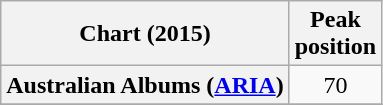<table class="wikitable plainrowheaders sortable" border="1">
<tr>
<th scope="col">Chart (2015)</th>
<th scope="col">Peak<br>position</th>
</tr>
<tr>
<th scope="row">Australian Albums (<a href='#'>ARIA</a>)</th>
<td align="center">70</td>
</tr>
<tr>
</tr>
</table>
